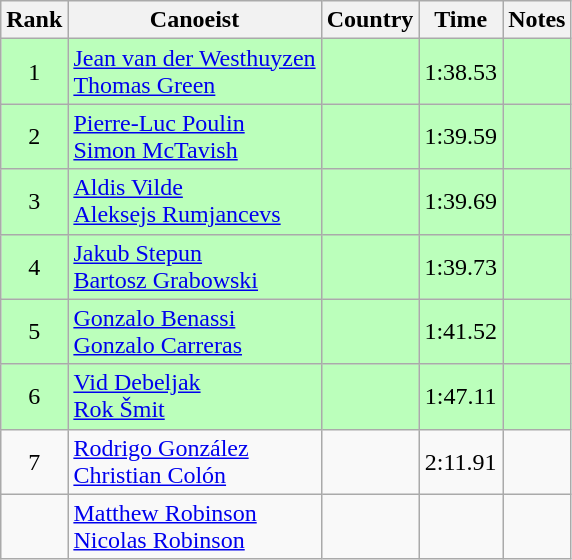<table class="wikitable" style="text-align:center">
<tr>
<th>Rank</th>
<th>Canoeist</th>
<th>Country</th>
<th>Time</th>
<th>Notes</th>
</tr>
<tr bgcolor=bbffbb>
<td>1</td>
<td align="left"><a href='#'>Jean van der Westhuyzen</a><br><a href='#'>Thomas Green</a></td>
<td align="left"></td>
<td>1:38.53</td>
<td></td>
</tr>
<tr bgcolor=bbffbb>
<td>2</td>
<td align="left"><a href='#'>Pierre-Luc Poulin</a><br><a href='#'>Simon McTavish</a></td>
<td align="left"></td>
<td>1:39.59</td>
<td></td>
</tr>
<tr bgcolor=bbffbb>
<td>3</td>
<td align="left"><a href='#'>Aldis Vilde</a><br><a href='#'>Aleksejs Rumjancevs</a></td>
<td align="left"></td>
<td>1:39.69</td>
<td></td>
</tr>
<tr bgcolor=bbffbb>
<td>4</td>
<td align="left"><a href='#'>Jakub Stepun</a><br><a href='#'>Bartosz Grabowski</a></td>
<td align="left"></td>
<td>1:39.73</td>
<td></td>
</tr>
<tr bgcolor=bbffbb>
<td>5</td>
<td align="left"><a href='#'>Gonzalo Benassi</a><br><a href='#'>Gonzalo Carreras</a></td>
<td align="left"></td>
<td>1:41.52</td>
<td></td>
</tr>
<tr bgcolor=bbffbb>
<td>6</td>
<td align="left"><a href='#'>Vid Debeljak</a><br><a href='#'>Rok Šmit</a></td>
<td align="left"></td>
<td>1:47.11</td>
<td></td>
</tr>
<tr>
<td>7</td>
<td align="left"><a href='#'>Rodrigo González</a><br><a href='#'>Christian Colón</a></td>
<td align="left"></td>
<td>2:11.91</td>
<td></td>
</tr>
<tr>
<td></td>
<td align="left"><a href='#'>Matthew Robinson</a><br><a href='#'>Nicolas Robinson</a></td>
<td align="left"></td>
<td></td>
<td></td>
</tr>
</table>
